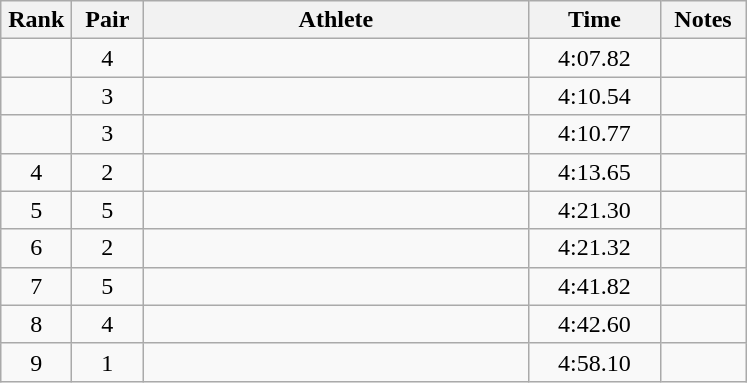<table class=wikitable style="text-align:center">
<tr>
<th width=40>Rank</th>
<th width=40>Pair</th>
<th width=250>Athlete</th>
<th width=80>Time</th>
<th width=50>Notes</th>
</tr>
<tr>
<td></td>
<td>4</td>
<td align=left></td>
<td>4:07.82</td>
<td></td>
</tr>
<tr>
<td></td>
<td>3</td>
<td align=left></td>
<td>4:10.54</td>
<td></td>
</tr>
<tr>
<td></td>
<td>3</td>
<td align=left></td>
<td>4:10.77</td>
<td></td>
</tr>
<tr>
<td>4</td>
<td>2</td>
<td align=left></td>
<td>4:13.65</td>
<td></td>
</tr>
<tr>
<td>5</td>
<td>5</td>
<td align=left></td>
<td>4:21.30</td>
<td></td>
</tr>
<tr>
<td>6</td>
<td>2</td>
<td align=left></td>
<td>4:21.32</td>
<td></td>
</tr>
<tr>
<td>7</td>
<td>5</td>
<td align=left></td>
<td>4:41.82</td>
<td></td>
</tr>
<tr>
<td>8</td>
<td>4</td>
<td align=left></td>
<td>4:42.60</td>
<td></td>
</tr>
<tr>
<td>9</td>
<td>1</td>
<td align=left></td>
<td>4:58.10</td>
<td></td>
</tr>
</table>
